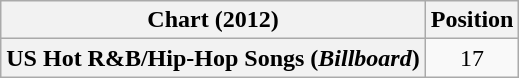<table class="wikitable plainrowheaders" style="text-align:center;">
<tr>
<th scope="col">Chart (2012)</th>
<th scope="col">Position</th>
</tr>
<tr>
<th scope="row">US Hot R&B/Hip-Hop Songs (<em>Billboard</em>)</th>
<td>17</td>
</tr>
</table>
